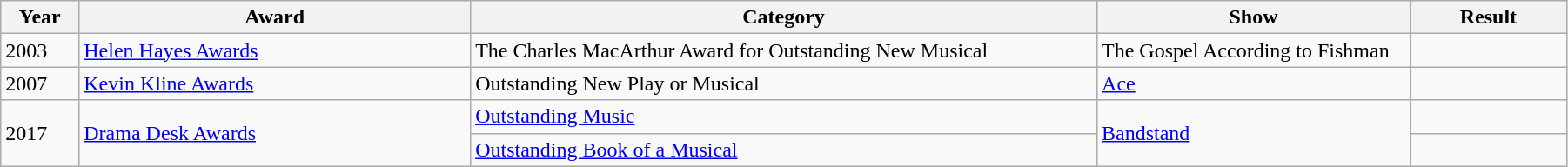<table class="wikitable" width="95%">
<tr>
<th width="5%">Year</th>
<th width="25%">Award</th>
<th width="40%">Category</th>
<th width="20%">Show</th>
<th width="10%">Result</th>
</tr>
<tr>
<td>2003</td>
<td><a href='#'>Helen Hayes Awards</a></td>
<td>The Charles MacArthur Award for Outstanding New Musical</td>
<td>The Gospel According to Fishman</td>
<td></td>
</tr>
<tr>
<td>2007</td>
<td><a href='#'>Kevin Kline Awards</a></td>
<td>Outstanding New Play or Musical</td>
<td><a href='#'>Ace</a></td>
<td></td>
</tr>
<tr>
<td rowspan="2">2017</td>
<td rowspan="2"><a href='#'>Drama Desk Awards</a></td>
<td><a href='#'>Outstanding Music</a></td>
<td rowspan="2"><a href='#'>Bandstand</a></td>
<td></td>
</tr>
<tr>
<td><a href='#'>Outstanding Book of a Musical</a></td>
<td></td>
</tr>
</table>
